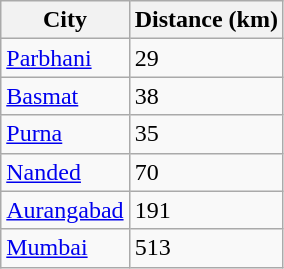<table class="wikitable">
<tr>
<th>City</th>
<th>Distance (km)</th>
</tr>
<tr>
<td><a href='#'>Parbhani</a></td>
<td>29</td>
</tr>
<tr>
<td><a href='#'>Basmat</a></td>
<td>38</td>
</tr>
<tr>
<td><a href='#'>Purna</a></td>
<td>35</td>
</tr>
<tr>
<td><a href='#'>Nanded</a></td>
<td>70</td>
</tr>
<tr>
<td><a href='#'>Aurangabad</a></td>
<td>191</td>
</tr>
<tr>
<td><a href='#'>Mumbai</a></td>
<td>513</td>
</tr>
</table>
